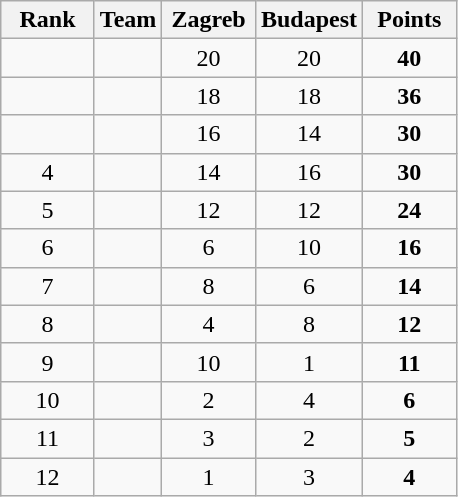<table class="wikitable" style="text-align: center;">
<tr>
<th width="55">Rank</th>
<th>Team</th>
<th width="55">Zagreb</th>
<th width="55">Budapest</th>
<th width="55">Points</th>
</tr>
<tr>
<td></td>
<td align="left"></td>
<td>20</td>
<td>20</td>
<td><strong>40</strong></td>
</tr>
<tr>
<td></td>
<td align="left"></td>
<td>18</td>
<td>18</td>
<td><strong>36</strong></td>
</tr>
<tr>
<td></td>
<td align="left"></td>
<td>16</td>
<td>14</td>
<td><strong>30</strong></td>
</tr>
<tr>
<td>4</td>
<td align="left"></td>
<td>14</td>
<td>16</td>
<td><strong>30</strong></td>
</tr>
<tr>
<td>5</td>
<td align="left"></td>
<td>12</td>
<td>12</td>
<td><strong>24</strong></td>
</tr>
<tr>
<td>6</td>
<td align="left"></td>
<td>6</td>
<td>10</td>
<td><strong>16</strong></td>
</tr>
<tr>
<td>7</td>
<td align="left"></td>
<td>8</td>
<td>6</td>
<td><strong>14</strong></td>
</tr>
<tr>
<td>8</td>
<td align="left"></td>
<td>4</td>
<td>8</td>
<td><strong>12</strong></td>
</tr>
<tr>
<td>9</td>
<td align="left"></td>
<td>10</td>
<td>1</td>
<td><strong>11</strong></td>
</tr>
<tr>
<td>10</td>
<td align="left"></td>
<td>2</td>
<td>4</td>
<td><strong>6</strong></td>
</tr>
<tr>
<td>11</td>
<td align="left"></td>
<td>3</td>
<td>2</td>
<td><strong>5</strong></td>
</tr>
<tr>
<td>12</td>
<td align="left"></td>
<td>1</td>
<td>3</td>
<td><strong>4</strong></td>
</tr>
</table>
